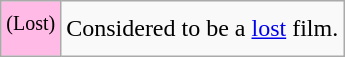<table class="wikitable" style="font-size:1.00em; line-height:1.5em;">
<tr>
<td bgcolor="FFBAE5"><sup> (Lost)</sup></td>
<td>Considered to be a <a href='#'>lost</a> film.</td>
</tr>
</table>
